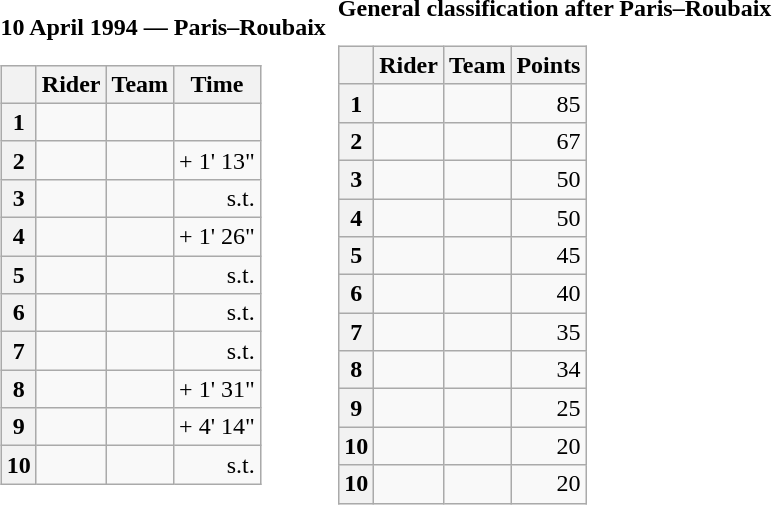<table>
<tr>
<td><strong>10 April 1994 — Paris–Roubaix </strong><br><table class="wikitable">
<tr>
<th></th>
<th>Rider</th>
<th>Team</th>
<th>Time</th>
</tr>
<tr>
<th>1</th>
<td></td>
<td></td>
<td align="right"></td>
</tr>
<tr>
<th>2</th>
<td></td>
<td></td>
<td align="right">+ 1' 13"</td>
</tr>
<tr>
<th>3</th>
<td></td>
<td></td>
<td align="right">s.t.</td>
</tr>
<tr>
<th>4</th>
<td></td>
<td></td>
<td align="right">+ 1' 26"</td>
</tr>
<tr>
<th>5</th>
<td></td>
<td></td>
<td align="right">s.t.</td>
</tr>
<tr>
<th>6</th>
<td></td>
<td></td>
<td align="right">s.t.</td>
</tr>
<tr>
<th>7</th>
<td></td>
<td></td>
<td align="right">s.t.</td>
</tr>
<tr>
<th>8</th>
<td></td>
<td></td>
<td align="right">+ 1' 31"</td>
</tr>
<tr>
<th>9</th>
<td></td>
<td></td>
<td align="right">+ 4' 14"</td>
</tr>
<tr>
<th>10</th>
<td></td>
<td></td>
<td align="right">s.t.</td>
</tr>
</table>
</td>
<td></td>
<td><strong>General classification after Paris–Roubaix</strong><br><table class="wikitable">
<tr>
<th></th>
<th>Rider</th>
<th>Team</th>
<th>Points</th>
</tr>
<tr>
<th>1</th>
<td> </td>
<td></td>
<td align="right">85</td>
</tr>
<tr>
<th>2</th>
<td></td>
<td></td>
<td align="right">67</td>
</tr>
<tr>
<th>3</th>
<td></td>
<td></td>
<td align="right">50</td>
</tr>
<tr>
<th>4</th>
<td></td>
<td></td>
<td align="right">50</td>
</tr>
<tr>
<th>5</th>
<td></td>
<td></td>
<td align="right">45</td>
</tr>
<tr>
<th>6</th>
<td></td>
<td></td>
<td align="right">40</td>
</tr>
<tr>
<th>7</th>
<td></td>
<td></td>
<td align="right">35</td>
</tr>
<tr>
<th>8</th>
<td></td>
<td></td>
<td align="right">34</td>
</tr>
<tr>
<th>9</th>
<td></td>
<td></td>
<td align="right">25</td>
</tr>
<tr>
<th>10</th>
<td></td>
<td></td>
<td align="right">20</td>
</tr>
<tr>
<th>10</th>
<td></td>
<td></td>
<td align="right">20</td>
</tr>
</table>
</td>
</tr>
</table>
